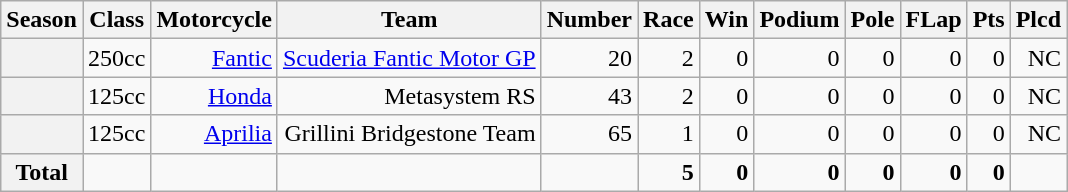<table class="wikitable">
<tr>
<th>Season</th>
<th>Class</th>
<th>Motorcycle</th>
<th>Team</th>
<th>Number</th>
<th>Race</th>
<th>Win</th>
<th>Podium</th>
<th>Pole</th>
<th>FLap</th>
<th>Pts</th>
<th>Plcd</th>
</tr>
<tr align="right">
<th></th>
<td>250cc</td>
<td><a href='#'>Fantic</a></td>
<td><a href='#'>Scuderia Fantic Motor GP</a></td>
<td>20</td>
<td>2</td>
<td>0</td>
<td>0</td>
<td>0</td>
<td>0</td>
<td>0</td>
<td>NC</td>
</tr>
<tr align="right">
<th></th>
<td>125cc</td>
<td><a href='#'>Honda</a></td>
<td>Metasystem RS</td>
<td>43</td>
<td>2</td>
<td>0</td>
<td>0</td>
<td>0</td>
<td>0</td>
<td>0</td>
<td>NC</td>
</tr>
<tr align="right">
<th></th>
<td>125cc</td>
<td><a href='#'>Aprilia</a></td>
<td>Grillini Bridgestone Team</td>
<td>65</td>
<td>1</td>
<td>0</td>
<td>0</td>
<td>0</td>
<td>0</td>
<td>0</td>
<td>NC</td>
</tr>
<tr align="right">
<th>Total</th>
<td></td>
<td></td>
<td></td>
<td></td>
<td><strong>5</strong></td>
<td><strong>0</strong></td>
<td><strong>0</strong></td>
<td><strong>0</strong></td>
<td><strong>0</strong></td>
<td><strong>0</strong></td>
<td></td>
</tr>
</table>
